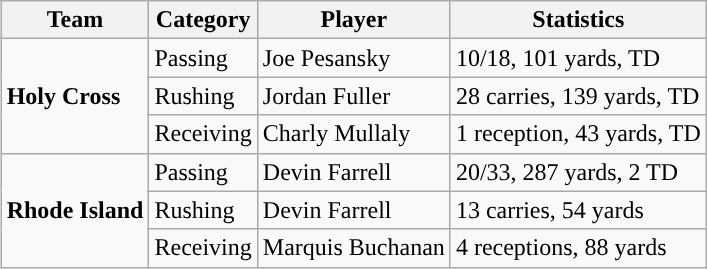<table class="wikitable" style="float: right;">
<tr>
<th>Team</th>
<th>Category</th>
<th>Player</th>
<th>Statistics</th>
</tr>
<tr>
<td rowspan=3><strong>Holy Cross</strong></td>
<td>Passing</td>
<td>Joe Pesansky</td>
<td>10/18, 101 yards, TD</td>
</tr>
<tr>
<td>Rushing</td>
<td>Jordan Fuller</td>
<td>28 carries, 139 yards, TD</td>
</tr>
<tr>
<td>Receiving</td>
<td>Charly Mullaly</td>
<td>1 reception, 43 yards, TD</td>
</tr>
<tr>
<td rowspan=3><strong>Rhode Island</strong></td>
<td>Passing</td>
<td>Devin Farrell</td>
<td>20/33, 287 yards, 2 TD</td>
</tr>
<tr>
<td>Rushing</td>
<td>Devin Farrell</td>
<td>13 carries, 54 yards</td>
</tr>
<tr>
<td>Receiving</td>
<td>Marquis Buchanan</td>
<td>4 receptions, 88 yards</td>
</tr>
</table>
